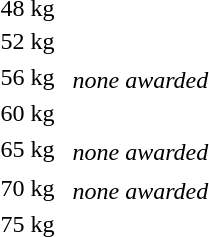<table>
<tr>
<td rowspan=2>48 kg</td>
<td rowspan=2></td>
<td rowspan=2></td>
<td></td>
</tr>
<tr>
<td></td>
</tr>
<tr>
<td rowspan=2>52 kg</td>
<td rowspan=2></td>
<td rowspan=2></td>
<td></td>
</tr>
<tr>
<td></td>
</tr>
<tr>
<td rowspan=2>56 kg</td>
<td rowspan=2></td>
<td rowspan=2></td>
<td></td>
</tr>
<tr>
<td><em>none awarded</em></td>
</tr>
<tr>
<td rowspan=2>60 kg</td>
<td rowspan=2></td>
<td rowspan=2></td>
<td></td>
</tr>
<tr>
<td></td>
</tr>
<tr>
<td rowspan=2>65 kg</td>
<td rowspan=2></td>
<td rowspan=2></td>
<td></td>
</tr>
<tr>
<td><em>none awarded</em></td>
</tr>
<tr>
<td rowspan=2>70 kg</td>
<td rowspan=2></td>
<td rowspan=2></td>
<td></td>
</tr>
<tr>
<td><em>none awarded</em></td>
</tr>
<tr>
<td rowspan=2>75 kg</td>
<td rowspan=2></td>
<td rowspan=2></td>
<td></td>
</tr>
<tr>
<td></td>
</tr>
<tr>
</tr>
</table>
